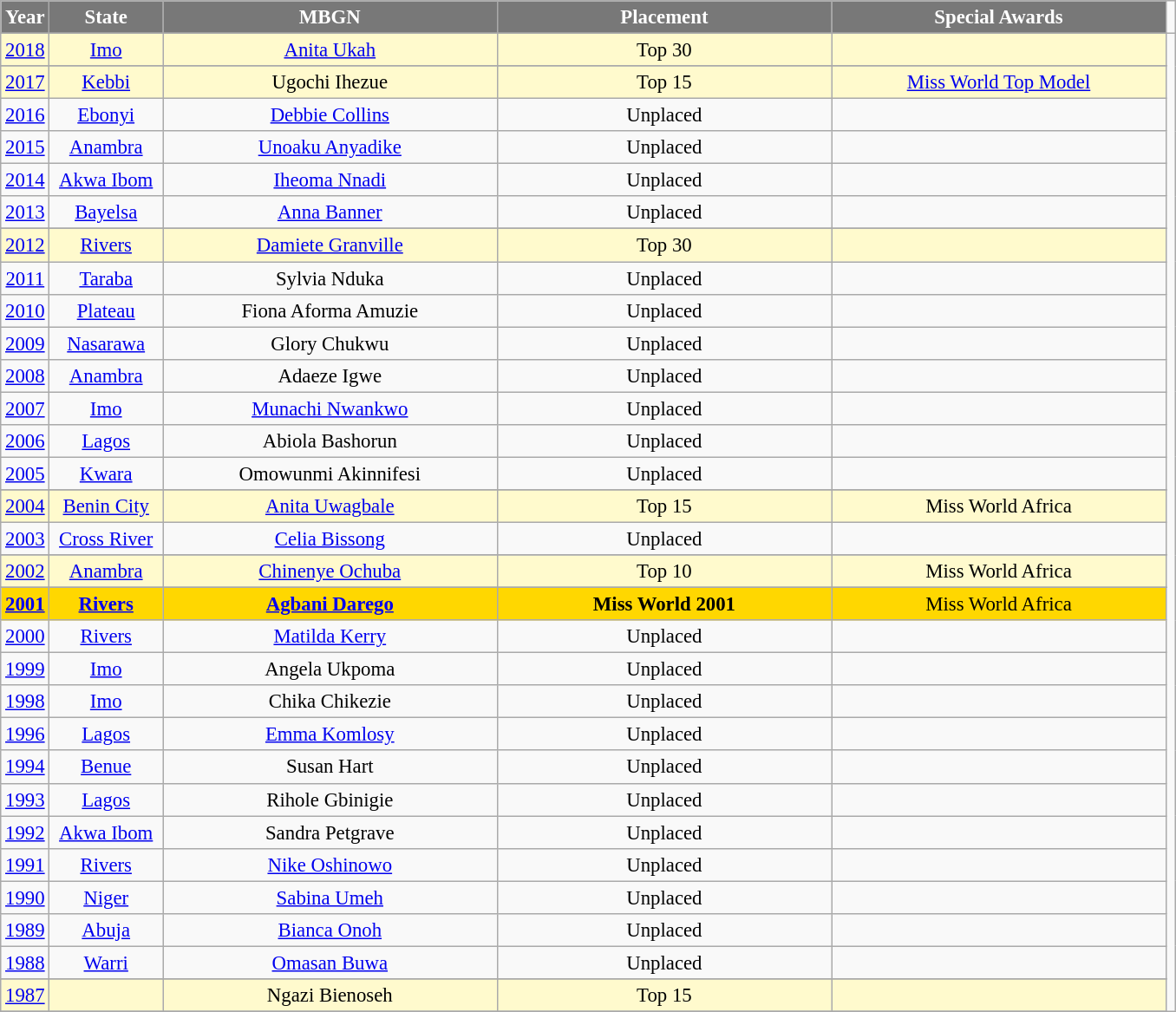<table class="wikitable sortable" style="font-size: 95%; text-align:center;">
<tr>
<th width="30" style="background-color:#787878;color:#FFFFFF;">Year</th>
<th width="80" style="background-color:#787878;color:#FFFFFF;">State</th>
<th width="250" style="background-color:#787878;color:#FFFFFF;">MBGN</th>
<th width="250" style="background-color:#787878;color:#FFFFFF;">Placement</th>
<th width="250" style="background-color:#787878;color:#FFFFFF;">Special Awards</th>
<td></td>
</tr>
<tr>
</tr>
<tr style="background-color:#FFFACD;">
<td><a href='#'>2018</a></td>
<td><a href='#'>Imo</a></td>
<td><a href='#'>Anita Ukah</a></td>
<td>Top 30</td>
<td></td>
</tr>
<tr>
</tr>
<tr style="background-color:#FFFACD;">
<td><a href='#'>2017</a></td>
<td><a href='#'>Kebbi</a></td>
<td>Ugochi Ihezue</td>
<td>Top 15</td>
<td><a href='#'>Miss World Top Model</a></td>
</tr>
<tr>
<td><a href='#'>2016</a></td>
<td><a href='#'>Ebonyi</a></td>
<td><a href='#'>Debbie Collins</a></td>
<td>Unplaced</td>
<td></td>
</tr>
<tr>
<td><a href='#'>2015</a></td>
<td><a href='#'>Anambra</a></td>
<td><a href='#'>Unoaku Anyadike</a></td>
<td>Unplaced</td>
<td></td>
</tr>
<tr>
<td><a href='#'>2014</a></td>
<td><a href='#'>Akwa Ibom</a></td>
<td><a href='#'>Iheoma Nnadi</a></td>
<td>Unplaced</td>
<td></td>
</tr>
<tr>
<td><a href='#'>2013</a></td>
<td><a href='#'>Bayelsa</a></td>
<td><a href='#'>Anna Banner</a></td>
<td>Unplaced</td>
<td></td>
</tr>
<tr>
</tr>
<tr style="background-color:#FFFACD;">
<td><a href='#'>2012</a></td>
<td><a href='#'>Rivers</a></td>
<td><a href='#'>Damiete Granville</a></td>
<td>Top 30</td>
<td></td>
</tr>
<tr>
<td><a href='#'>2011</a></td>
<td><a href='#'>Taraba</a></td>
<td>Sylvia Nduka</td>
<td>Unplaced</td>
<td></td>
</tr>
<tr>
<td><a href='#'>2010</a></td>
<td><a href='#'>Plateau</a></td>
<td>Fiona Aforma Amuzie</td>
<td>Unplaced</td>
<td></td>
</tr>
<tr>
<td><a href='#'>2009</a></td>
<td><a href='#'>Nasarawa</a></td>
<td>Glory Chukwu</td>
<td>Unplaced</td>
<td></td>
</tr>
<tr>
<td><a href='#'>2008</a></td>
<td><a href='#'>Anambra</a></td>
<td>Adaeze Igwe</td>
<td>Unplaced</td>
<td></td>
</tr>
<tr>
<td><a href='#'>2007</a></td>
<td><a href='#'>Imo</a></td>
<td><a href='#'>Munachi Nwankwo</a></td>
<td>Unplaced</td>
<td></td>
</tr>
<tr>
<td><a href='#'>2006</a></td>
<td><a href='#'>Lagos</a></td>
<td>Abiola Bashorun</td>
<td>Unplaced</td>
<td></td>
</tr>
<tr>
<td><a href='#'>2005</a></td>
<td><a href='#'>Kwara</a></td>
<td>Omowunmi Akinnifesi</td>
<td>Unplaced</td>
<td></td>
</tr>
<tr>
</tr>
<tr style="background-color:#FFFACD;">
<td><a href='#'>2004</a></td>
<td><a href='#'>Benin City</a></td>
<td><a href='#'>Anita Uwagbale</a></td>
<td>Top 15</td>
<td>Miss World Africa</td>
</tr>
<tr>
<td><a href='#'>2003</a></td>
<td><a href='#'>Cross River</a></td>
<td><a href='#'>Celia Bissong</a></td>
<td>Unplaced</td>
<td></td>
</tr>
<tr>
</tr>
<tr style="background-color:#FFFACD;">
<td><a href='#'>2002</a></td>
<td><a href='#'>Anambra</a></td>
<td><a href='#'>Chinenye Ochuba</a></td>
<td>Top 10</td>
<td>Miss World Africa</td>
</tr>
<tr>
</tr>
<tr style="background-color:gold;">
<td><a href='#'><strong>2001</strong></a></td>
<td><strong><a href='#'>Rivers</a></strong></td>
<td><strong><a href='#'>Agbani Darego</a></strong></td>
<td><strong>Miss World 2001</strong></td>
<td>Miss World Africa</td>
</tr>
<tr>
<td><a href='#'>2000</a></td>
<td><a href='#'>Rivers</a></td>
<td><a href='#'>Matilda Kerry</a></td>
<td>Unplaced</td>
<td></td>
</tr>
<tr>
<td><a href='#'>1999</a></td>
<td><a href='#'>Imo</a></td>
<td>Angela Ukpoma</td>
<td>Unplaced</td>
<td></td>
</tr>
<tr>
<td><a href='#'>1998</a></td>
<td><a href='#'>Imo</a></td>
<td>Chika Chikezie</td>
<td>Unplaced</td>
<td></td>
</tr>
<tr>
<td><a href='#'>1996</a></td>
<td><a href='#'>Lagos</a></td>
<td><a href='#'>Emma Komlosy</a></td>
<td>Unplaced</td>
<td></td>
</tr>
<tr>
<td><a href='#'>1994</a></td>
<td><a href='#'>Benue</a></td>
<td>Susan Hart</td>
<td>Unplaced</td>
<td></td>
</tr>
<tr>
<td><a href='#'>1993</a></td>
<td><a href='#'>Lagos</a></td>
<td>Rihole Gbinigie</td>
<td>Unplaced</td>
<td></td>
</tr>
<tr>
<td><a href='#'>1992</a></td>
<td><a href='#'>Akwa Ibom</a></td>
<td>Sandra Petgrave</td>
<td>Unplaced</td>
<td></td>
</tr>
<tr>
<td><a href='#'>1991</a></td>
<td><a href='#'>Rivers</a></td>
<td><a href='#'>Nike Oshinowo</a></td>
<td>Unplaced</td>
<td></td>
</tr>
<tr>
<td><a href='#'>1990</a></td>
<td><a href='#'>Niger</a></td>
<td><a href='#'>Sabina Umeh</a></td>
<td>Unplaced</td>
<td></td>
</tr>
<tr>
<td><a href='#'>1989</a></td>
<td><a href='#'>Abuja</a></td>
<td><a href='#'>Bianca Onoh</a></td>
<td>Unplaced</td>
<td></td>
</tr>
<tr>
<td><a href='#'>1988</a></td>
<td><a href='#'>Warri</a></td>
<td><a href='#'>Omasan Buwa</a></td>
<td>Unplaced</td>
<td></td>
</tr>
<tr>
</tr>
<tr style="background-color:#FFFACD;">
<td><a href='#'>1987</a></td>
<td></td>
<td>Ngazi Bienoseh</td>
<td>Top 15</td>
<td></td>
</tr>
<tr>
</tr>
</table>
